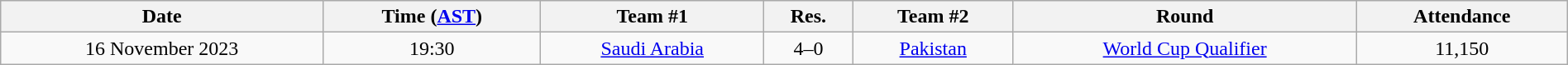<table class="wikitable" style="text-align:center; width:100%;">
<tr>
<th>Date</th>
<th>Time (<a href='#'>AST</a>)</th>
<th>Team #1</th>
<th>Res.</th>
<th>Team #2</th>
<th>Round</th>
<th>Attendance</th>
</tr>
<tr>
<td>16 November 2023</td>
<td>19:30</td>
<td> <a href='#'>Saudi Arabia</a></td>
<td style="text-align:center;">4–0</td>
<td> <a href='#'>Pakistan</a></td>
<td><a href='#'>World Cup Qualifier</a></td>
<td style="text-align:center;">11,150</td>
</tr>
</table>
